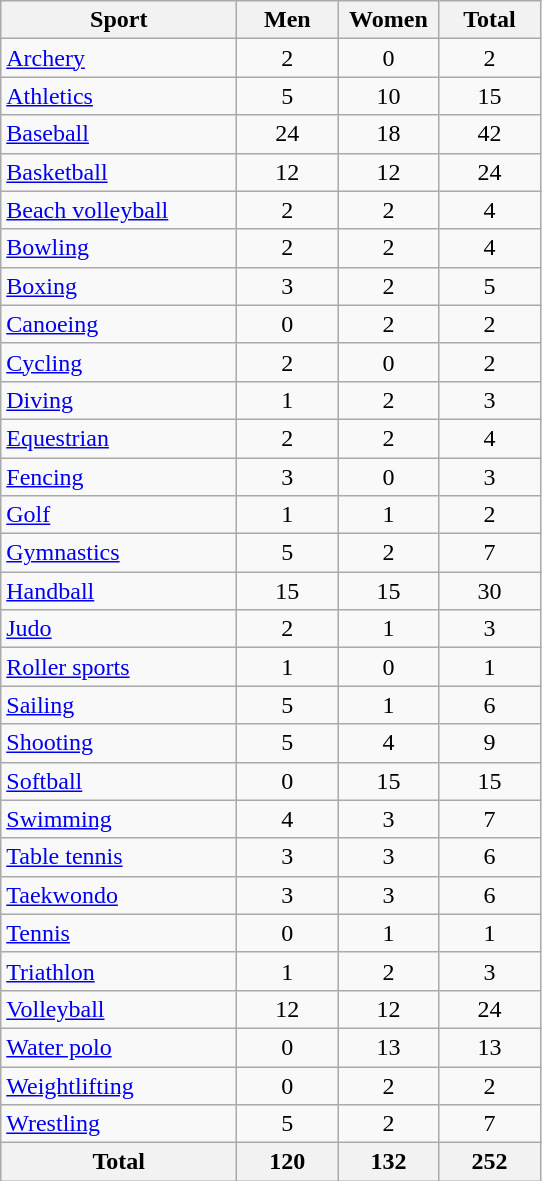<table class="wikitable sortable" style="text-align:center">
<tr>
<th width=150>Sport</th>
<th width=60>Men</th>
<th width=60>Women</th>
<th width=60>Total</th>
</tr>
<tr>
<td align=left><a href='#'>Archery</a></td>
<td>2</td>
<td>0</td>
<td>2</td>
</tr>
<tr>
<td align=left><a href='#'>Athletics</a></td>
<td>5</td>
<td>10</td>
<td>15</td>
</tr>
<tr>
<td align=left><a href='#'>Baseball</a></td>
<td>24</td>
<td>18</td>
<td>42</td>
</tr>
<tr>
<td align=left><a href='#'>Basketball</a></td>
<td>12</td>
<td>12</td>
<td>24</td>
</tr>
<tr>
<td align=left><a href='#'>Beach volleyball</a></td>
<td>2</td>
<td>2</td>
<td>4</td>
</tr>
<tr>
<td align=left><a href='#'>Bowling</a></td>
<td>2</td>
<td>2</td>
<td>4</td>
</tr>
<tr>
<td align=left><a href='#'>Boxing</a></td>
<td>3</td>
<td>2</td>
<td>5</td>
</tr>
<tr>
<td align=left><a href='#'>Canoeing</a></td>
<td>0</td>
<td>2</td>
<td>2</td>
</tr>
<tr>
<td align=left><a href='#'>Cycling</a></td>
<td>2</td>
<td>0</td>
<td>2</td>
</tr>
<tr>
<td align=left><a href='#'>Diving</a></td>
<td>1</td>
<td>2</td>
<td>3</td>
</tr>
<tr>
<td align=left><a href='#'>Equestrian</a></td>
<td>2</td>
<td>2</td>
<td>4</td>
</tr>
<tr>
<td align=left><a href='#'>Fencing</a></td>
<td>3</td>
<td>0</td>
<td>3</td>
</tr>
<tr>
<td align=left><a href='#'>Golf</a></td>
<td>1</td>
<td>1</td>
<td>2</td>
</tr>
<tr>
<td align=left><a href='#'>Gymnastics</a></td>
<td>5</td>
<td>2</td>
<td>7</td>
</tr>
<tr>
<td align=left><a href='#'>Handball</a></td>
<td>15</td>
<td>15</td>
<td>30</td>
</tr>
<tr>
<td align=left><a href='#'>Judo</a></td>
<td>2</td>
<td>1</td>
<td>3</td>
</tr>
<tr>
<td align=left><a href='#'>Roller sports</a></td>
<td>1</td>
<td>0</td>
<td>1</td>
</tr>
<tr>
<td align=left><a href='#'>Sailing</a></td>
<td>5</td>
<td>1</td>
<td>6</td>
</tr>
<tr>
<td align=left><a href='#'>Shooting</a></td>
<td>5</td>
<td>4</td>
<td>9</td>
</tr>
<tr>
<td align=left><a href='#'>Softball</a></td>
<td>0</td>
<td>15</td>
<td>15</td>
</tr>
<tr>
<td align=left><a href='#'>Swimming</a></td>
<td>4</td>
<td>3</td>
<td>7</td>
</tr>
<tr>
<td align=left><a href='#'>Table tennis</a></td>
<td>3</td>
<td>3</td>
<td>6</td>
</tr>
<tr>
<td align=left><a href='#'>Taekwondo</a></td>
<td>3</td>
<td>3</td>
<td>6</td>
</tr>
<tr>
<td align=left><a href='#'>Tennis</a></td>
<td>0</td>
<td>1</td>
<td>1</td>
</tr>
<tr>
<td align=left><a href='#'>Triathlon</a></td>
<td>1</td>
<td>2</td>
<td>3</td>
</tr>
<tr>
<td align=left><a href='#'>Volleyball</a></td>
<td>12</td>
<td>12</td>
<td>24</td>
</tr>
<tr>
<td align=left><a href='#'>Water polo</a></td>
<td>0</td>
<td>13</td>
<td>13</td>
</tr>
<tr>
<td align=left><a href='#'>Weightlifting</a></td>
<td>0</td>
<td>2</td>
<td>2</td>
</tr>
<tr>
<td align=left><a href='#'>Wrestling</a></td>
<td>5</td>
<td>2</td>
<td>7</td>
</tr>
<tr>
<th>Total</th>
<th>120</th>
<th>132</th>
<th>252</th>
</tr>
</table>
